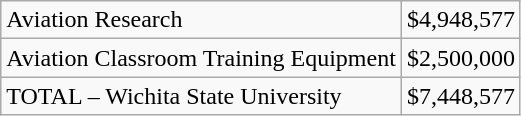<table class="wikitable">
<tr>
<td>Aviation Research</td>
<td>$4,948,577</td>
</tr>
<tr>
<td>Aviation Classroom Training Equipment</td>
<td>$2,500,000</td>
</tr>
<tr>
<td>TOTAL – Wichita State University</td>
<td>$7,448,577</td>
</tr>
</table>
